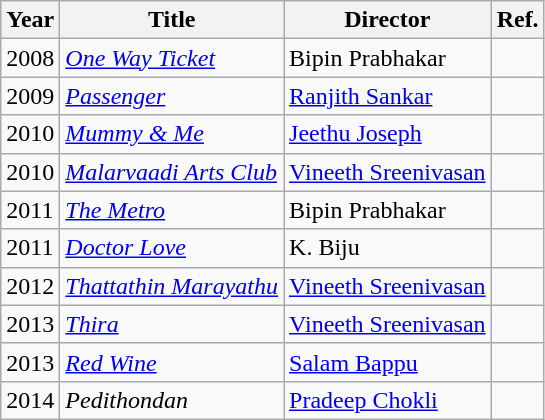<table class="wikitable sortable">
<tr>
<th>Year</th>
<th>Title</th>
<th>Director</th>
<th class="unsortable">Ref.</th>
</tr>
<tr>
<td>2008</td>
<td><em><a href='#'>One Way Ticket</a></em></td>
<td>Bipin Prabhakar</td>
<td></td>
</tr>
<tr>
<td>2009</td>
<td><em><a href='#'>Passenger</a></em></td>
<td><a href='#'>Ranjith Sankar</a></td>
<td></td>
</tr>
<tr>
<td>2010</td>
<td><em><a href='#'>Mummy & Me</a></em></td>
<td><a href='#'>Jeethu Joseph</a></td>
<td></td>
</tr>
<tr>
<td>2010</td>
<td><em><a href='#'>Malarvaadi Arts Club</a></em></td>
<td><a href='#'>Vineeth Sreenivasan</a></td>
<td></td>
</tr>
<tr>
<td>2011</td>
<td><em><a href='#'>The Metro</a></em></td>
<td>Bipin Prabhakar</td>
<td></td>
</tr>
<tr>
<td>2011</td>
<td><em><a href='#'>Doctor Love</a></em></td>
<td>K. Biju</td>
<td></td>
</tr>
<tr>
<td>2012</td>
<td><em><a href='#'>Thattathin Marayathu</a></em></td>
<td><a href='#'>Vineeth Sreenivasan</a></td>
<td></td>
</tr>
<tr>
<td>2013</td>
<td><em><a href='#'>Thira</a></em></td>
<td><a href='#'>Vineeth Sreenivasan</a></td>
<td></td>
</tr>
<tr>
<td>2013</td>
<td><em><a href='#'>Red Wine</a></em></td>
<td><a href='#'>Salam Bappu</a></td>
<td></td>
</tr>
<tr>
<td>2014</td>
<td><em>Pedithondan</em></td>
<td><a href='#'>Pradeep Chokli</a></td>
<td></td>
</tr>
</table>
